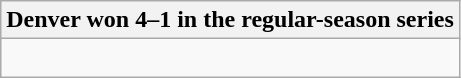<table class="wikitable collapsible collapsed">
<tr>
<th>Denver won 4–1 in the regular-season series</th>
</tr>
<tr>
<td><br>



</td>
</tr>
</table>
